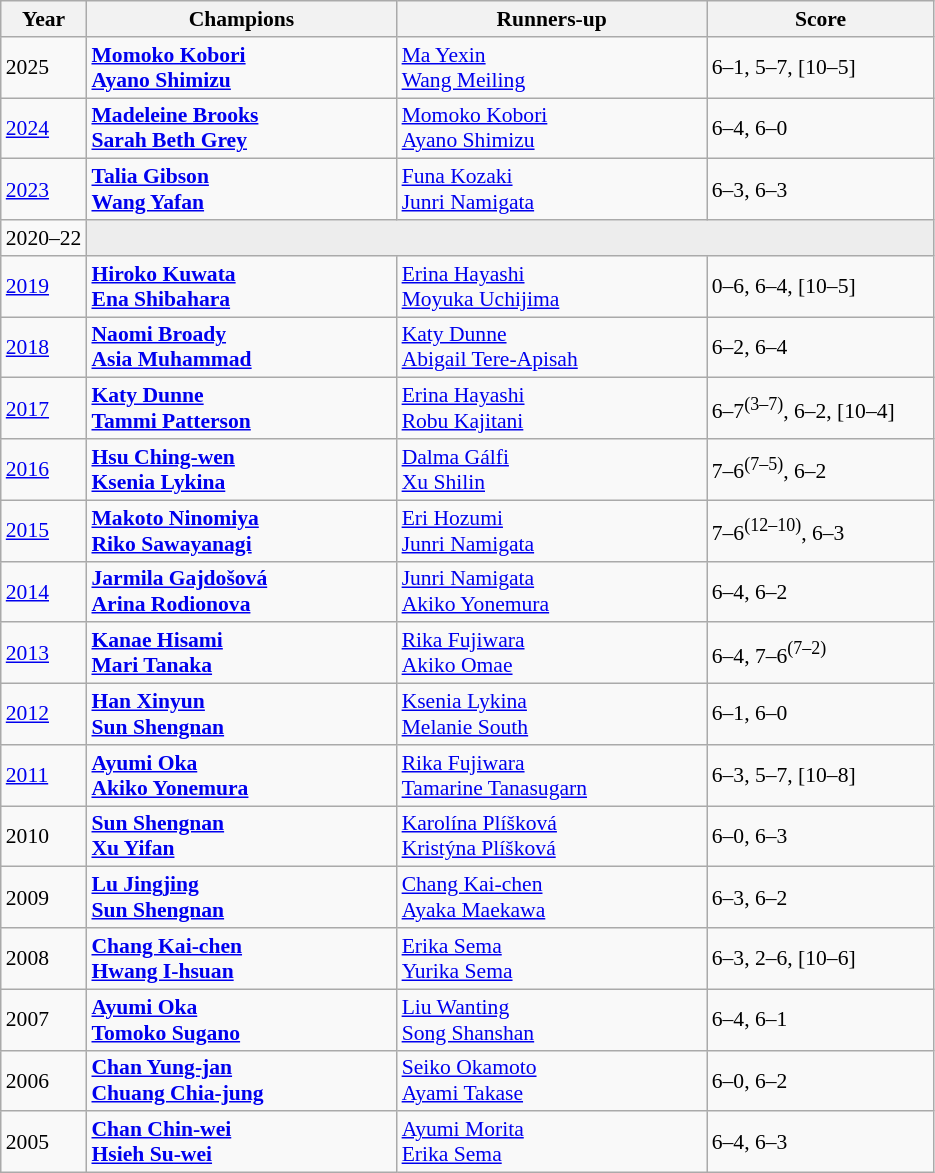<table class="wikitable" style="font-size:90%">
<tr>
<th>Year</th>
<th width="200">Champions</th>
<th width="200">Runners-up</th>
<th width="145">Score</th>
</tr>
<tr>
<td>2025</td>
<td><strong> <a href='#'>Momoko Kobori</a> <br>  <a href='#'>Ayano Shimizu</a></strong></td>
<td> <a href='#'>Ma Yexin</a> <br>  <a href='#'>Wang Meiling</a></td>
<td>6–1, 5–7, [10–5]</td>
</tr>
<tr>
<td><a href='#'>2024</a></td>
<td><strong> <a href='#'>Madeleine Brooks</a> <br>  <a href='#'>Sarah Beth Grey</a></strong></td>
<td> <a href='#'>Momoko Kobori</a> <br>  <a href='#'>Ayano Shimizu</a></td>
<td>6–4, 6–0</td>
</tr>
<tr>
<td><a href='#'>2023</a></td>
<td> <strong><a href='#'>Talia Gibson</a> <br>  <a href='#'>Wang Yafan</a></strong></td>
<td> <a href='#'>Funa Kozaki</a> <br>  <a href='#'>Junri Namigata</a></td>
<td>6–3, 6–3</td>
</tr>
<tr>
<td>2020–22</td>
<td colspan=3 bgcolor="#ededed"></td>
</tr>
<tr>
<td><a href='#'>2019</a></td>
<td> <strong><a href='#'>Hiroko Kuwata</a> <br>  <a href='#'>Ena Shibahara</a></strong></td>
<td> <a href='#'>Erina Hayashi</a> <br>  <a href='#'>Moyuka Uchijima</a></td>
<td>0–6, 6–4, [10–5]</td>
</tr>
<tr>
<td><a href='#'>2018</a></td>
<td> <strong><a href='#'>Naomi Broady</a> <br>  <a href='#'>Asia Muhammad</a></strong></td>
<td> <a href='#'>Katy Dunne</a> <br>  <a href='#'>Abigail Tere-Apisah</a></td>
<td>6–2, 6–4</td>
</tr>
<tr>
<td><a href='#'>2017</a></td>
<td> <strong><a href='#'>Katy Dunne</a> <br>  <a href='#'>Tammi Patterson</a></strong></td>
<td> <a href='#'>Erina Hayashi</a> <br>  <a href='#'>Robu Kajitani</a></td>
<td>6–7<sup>(3–7)</sup>, 6–2, [10–4]</td>
</tr>
<tr>
<td><a href='#'>2016</a></td>
<td> <strong><a href='#'>Hsu Ching-wen</a> <br>  <a href='#'>Ksenia Lykina</a></strong></td>
<td> <a href='#'>Dalma Gálfi</a> <br>  <a href='#'>Xu Shilin</a></td>
<td>7–6<sup>(7–5)</sup>, 6–2</td>
</tr>
<tr>
<td><a href='#'>2015</a></td>
<td> <strong><a href='#'>Makoto Ninomiya</a> <br>  <a href='#'>Riko Sawayanagi</a></strong></td>
<td> <a href='#'>Eri Hozumi</a> <br>  <a href='#'>Junri Namigata</a></td>
<td>7–6<sup>(12–10)</sup>, 6–3</td>
</tr>
<tr>
<td><a href='#'>2014</a></td>
<td> <strong><a href='#'>Jarmila Gajdošová</a> <br>  <a href='#'>Arina Rodionova</a></strong></td>
<td> <a href='#'>Junri Namigata</a> <br>  <a href='#'>Akiko Yonemura</a></td>
<td>6–4, 6–2</td>
</tr>
<tr>
<td><a href='#'>2013</a></td>
<td> <strong><a href='#'>Kanae Hisami</a> <br>  <a href='#'>Mari Tanaka</a></strong></td>
<td> <a href='#'>Rika Fujiwara</a> <br>  <a href='#'>Akiko Omae</a></td>
<td>6–4, 7–6<sup>(7–2)</sup></td>
</tr>
<tr>
<td><a href='#'>2012</a></td>
<td> <strong><a href='#'>Han Xinyun</a> <br>  <a href='#'>Sun Shengnan</a></strong></td>
<td> <a href='#'>Ksenia Lykina</a> <br>  <a href='#'>Melanie South</a></td>
<td>6–1, 6–0</td>
</tr>
<tr>
<td><a href='#'>2011</a></td>
<td> <strong><a href='#'>Ayumi Oka</a> <br>  <a href='#'>Akiko Yonemura</a></strong></td>
<td> <a href='#'>Rika Fujiwara</a> <br>  <a href='#'>Tamarine Tanasugarn</a></td>
<td>6–3, 5–7, [10–8]</td>
</tr>
<tr>
<td>2010</td>
<td> <strong><a href='#'>Sun Shengnan</a> <br>  <a href='#'>Xu Yifan</a></strong></td>
<td> <a href='#'>Karolína Plíšková</a> <br>  <a href='#'>Kristýna Plíšková</a></td>
<td>6–0, 6–3</td>
</tr>
<tr>
<td>2009</td>
<td> <strong><a href='#'>Lu Jingjing</a> <br>  <a href='#'>Sun Shengnan</a></strong></td>
<td> <a href='#'>Chang Kai-chen</a> <br>  <a href='#'>Ayaka Maekawa</a></td>
<td>6–3, 6–2</td>
</tr>
<tr>
<td>2008</td>
<td> <strong><a href='#'>Chang Kai-chen</a> <br>  <a href='#'>Hwang I-hsuan</a></strong></td>
<td> <a href='#'>Erika Sema</a> <br>  <a href='#'>Yurika Sema</a></td>
<td>6–3, 2–6, [10–6]</td>
</tr>
<tr>
<td>2007</td>
<td> <strong><a href='#'>Ayumi Oka</a> <br>  <a href='#'>Tomoko Sugano</a></strong></td>
<td> <a href='#'>Liu Wanting</a> <br>  <a href='#'>Song Shanshan</a></td>
<td>6–4, 6–1</td>
</tr>
<tr>
<td>2006</td>
<td> <strong><a href='#'>Chan Yung-jan</a> <br>  <a href='#'>Chuang Chia-jung</a></strong></td>
<td> <a href='#'>Seiko Okamoto</a> <br>  <a href='#'>Ayami Takase</a></td>
<td>6–0, 6–2</td>
</tr>
<tr>
<td>2005</td>
<td> <strong><a href='#'>Chan Chin-wei</a> <br>  <a href='#'>Hsieh Su-wei</a></strong></td>
<td> <a href='#'>Ayumi Morita</a> <br>  <a href='#'>Erika Sema</a></td>
<td>6–4, 6–3</td>
</tr>
</table>
